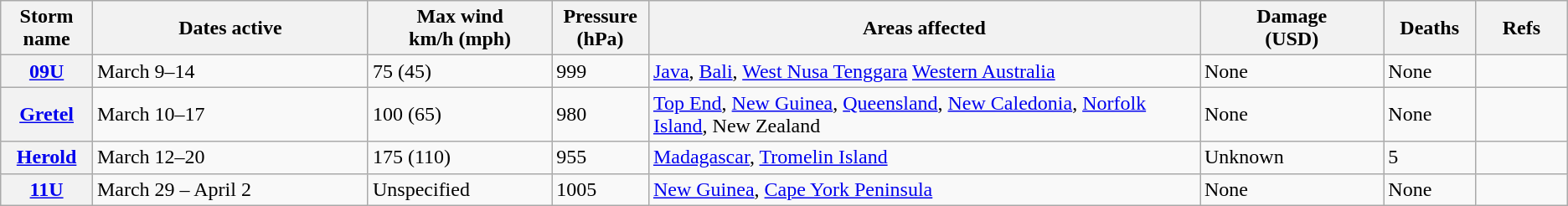<table class="wikitable sortable">
<tr>
<th width="5%">Storm name</th>
<th width="15%">Dates active</th>
<th width="10%">Max wind<br>km/h (mph)</th>
<th width="5%">Pressure<br>(hPa)</th>
<th width="30%">Areas affected</th>
<th width="10%">Damage<br>(USD)</th>
<th width="5%">Deaths</th>
<th width="5%">Refs</th>
</tr>
<tr>
<th><a href='#'>09U</a></th>
<td>March 9–14</td>
<td>75 (45)</td>
<td>999</td>
<td><a href='#'>Java</a>, <a href='#'>Bali</a>, <a href='#'>West Nusa Tenggara</a> <a href='#'>Western Australia</a></td>
<td>None</td>
<td>None</td>
<td></td>
</tr>
<tr>
<th><a href='#'>Gretel</a></th>
<td>March 10–17</td>
<td>100 (65)</td>
<td>980</td>
<td><a href='#'>Top End</a>, <a href='#'>New Guinea</a>, <a href='#'>Queensland</a>, <a href='#'>New Caledonia</a>, <a href='#'>Norfolk Island</a>, New Zealand</td>
<td>None</td>
<td>None</td>
<td></td>
</tr>
<tr>
<th><a href='#'>Herold</a></th>
<td>March 12–20</td>
<td>175 (110)</td>
<td>955</td>
<td><a href='#'>Madagascar</a>, <a href='#'>Tromelin Island</a></td>
<td>Unknown</td>
<td>5</td>
<td></td>
</tr>
<tr>
<th><a href='#'>11U</a></th>
<td>March 29 – April 2</td>
<td>Unspecified</td>
<td>1005</td>
<td><a href='#'>New Guinea</a>, <a href='#'>Cape York Peninsula</a></td>
<td>None</td>
<td>None</td>
<td></td>
</tr>
</table>
